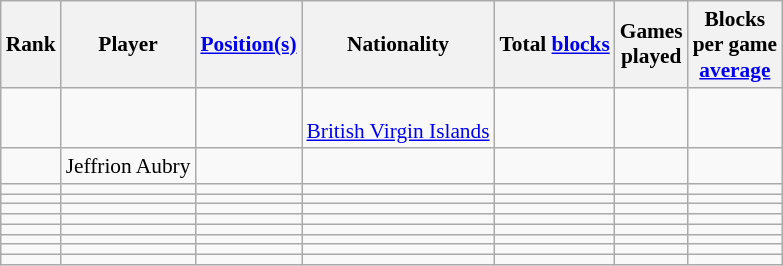<table class="wikitable sortable" style="font-size: 89%;">
<tr>
<th>Rank</th>
<th>Player</th>
<th><a href='#'>Position(s)</a></th>
<th>Nationality</th>
<th>Total <a href='#'>blocks</a></th>
<th>Games<br>played</th>
<th>Blocks<br>per game<br><a href='#'>average</a></th>
</tr>
<tr>
<td></td>
<td></td>
<td></td>
<td><br> <a href='#'>British Virgin Islands</a></td>
<td></td>
<td></td>
<td></td>
</tr>
<tr>
<td></td>
<td>Jeffrion Aubry</td>
<td></td>
<td></td>
<td></td>
<td></td>
<td></td>
</tr>
<tr>
<td></td>
<td></td>
<td></td>
<td></td>
<td></td>
<td></td>
<td></td>
</tr>
<tr>
<td></td>
<td></td>
<td></td>
<td></td>
<td></td>
<td></td>
<td></td>
</tr>
<tr>
<td></td>
<td></td>
<td></td>
<td></td>
<td></td>
<td></td>
<td></td>
</tr>
<tr>
<td></td>
<td></td>
<td></td>
<td></td>
<td></td>
<td></td>
<td></td>
</tr>
<tr>
<td></td>
<td></td>
<td></td>
<td></td>
<td></td>
<td></td>
<td></td>
</tr>
<tr>
<td></td>
<td></td>
<td></td>
<td></td>
<td></td>
<td></td>
<td></td>
</tr>
<tr>
<td></td>
<td></td>
<td></td>
<td></td>
<td></td>
<td></td>
<td></td>
</tr>
<tr>
<td></td>
<td></td>
<td></td>
<td></td>
<td></td>
<td></td>
<td></td>
</tr>
</table>
